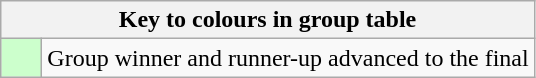<table class="wikitable" style="text-align: center;">
<tr>
<th colspan=2>Key to colours in group table</th>
</tr>
<tr>
<td bgcolor=#ccffcc style="width: 20px;"></td>
<td align=left>Group winner and runner-up advanced to the final</td>
</tr>
</table>
